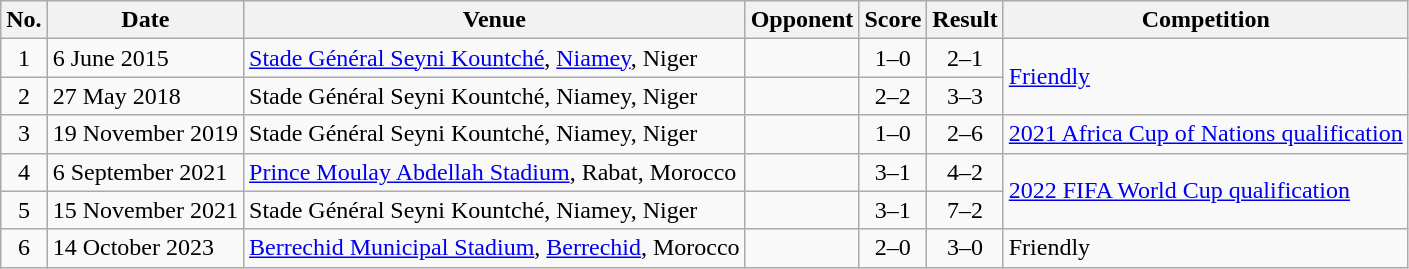<table class="wikitable sortable">
<tr>
<th scope="col">No.</th>
<th scope="col">Date</th>
<th scope="col">Venue</th>
<th scope="col">Opponent</th>
<th scope="col">Score</th>
<th scope="col">Result</th>
<th scope="col">Competition</th>
</tr>
<tr>
<td align="center">1</td>
<td>6 June 2015</td>
<td><a href='#'>Stade Général Seyni Kountché</a>, <a href='#'>Niamey</a>, Niger</td>
<td></td>
<td align="center">1–0</td>
<td align="center">2–1</td>
<td rowspan=2><a href='#'>Friendly</a></td>
</tr>
<tr>
<td align="center">2</td>
<td>27 May 2018</td>
<td>Stade Général Seyni Kountché, Niamey, Niger</td>
<td></td>
<td align="center">2–2</td>
<td align="center">3–3</td>
</tr>
<tr>
<td align="center">3</td>
<td>19 November 2019</td>
<td>Stade Général Seyni Kountché, Niamey, Niger</td>
<td></td>
<td align="center">1–0</td>
<td align="center">2–6</td>
<td><a href='#'>2021 Africa Cup of Nations qualification</a></td>
</tr>
<tr>
<td align="center">4</td>
<td>6 September 2021</td>
<td><a href='#'>Prince Moulay Abdellah Stadium</a>, Rabat, Morocco</td>
<td></td>
<td align="center">3–1</td>
<td align="center">4–2</td>
<td rowspan=2><a href='#'>2022 FIFA World Cup qualification</a></td>
</tr>
<tr>
<td align="center">5</td>
<td>15 November 2021</td>
<td>Stade Général Seyni Kountché, Niamey, Niger</td>
<td></td>
<td align="center">3–1</td>
<td align="center">7–2</td>
</tr>
<tr>
<td align="center">6</td>
<td>14 October 2023</td>
<td><a href='#'>Berrechid Municipal Stadium</a>, <a href='#'>Berrechid</a>, Morocco</td>
<td></td>
<td align="center">2–0</td>
<td align="center">3–0</td>
<td>Friendly</td>
</tr>
</table>
